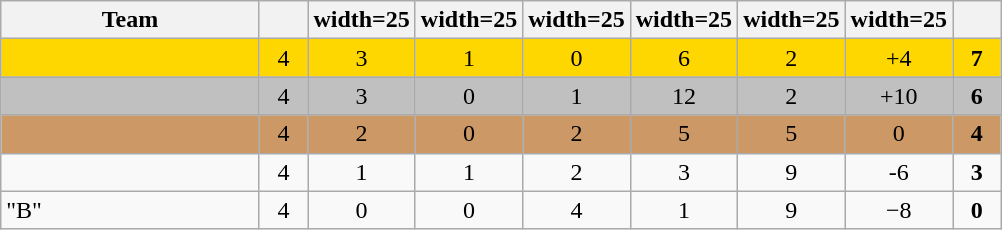<table class="wikitable" style="text-align: center;">
<tr>
<th style="width:165px;">Team</th>
<th width=25></th>
<th>width=25</th>
<th>width=25</th>
<th>width=25</th>
<th>width=25</th>
<th>width=25</th>
<th>width=25</th>
<th width=25></th>
</tr>
<tr style="background:gold;">
<td align="left"></td>
<td>4</td>
<td>3</td>
<td>1</td>
<td>0</td>
<td>6</td>
<td>2</td>
<td>+4</td>
<td><strong>7</strong></td>
</tr>
<tr style="background:silver;">
<td align="left"></td>
<td>4</td>
<td>3</td>
<td>0</td>
<td>1</td>
<td>12</td>
<td>2</td>
<td>+10</td>
<td><strong>6</strong></td>
</tr>
<tr style="background:#c96;">
<td align="left"></td>
<td>4</td>
<td>2</td>
<td>0</td>
<td>2</td>
<td>5</td>
<td>5</td>
<td>0</td>
<td><strong>4</strong></td>
</tr>
<tr>
<td align="left"></td>
<td>4</td>
<td>1</td>
<td>1</td>
<td>2</td>
<td>3</td>
<td>9</td>
<td>-6</td>
<td><strong>3</strong></td>
</tr>
<tr>
<td align="left"> "B"</td>
<td>4</td>
<td>0</td>
<td>0</td>
<td>4</td>
<td>1</td>
<td>9</td>
<td>−8</td>
<td><strong>0</strong></td>
</tr>
</table>
